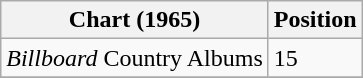<table class="wikitable">
<tr>
<th>Chart (1965)</th>
<th>Position</th>
</tr>
<tr>
<td><em>Billboard</em> Country Albums</td>
<td>15</td>
</tr>
<tr>
</tr>
</table>
